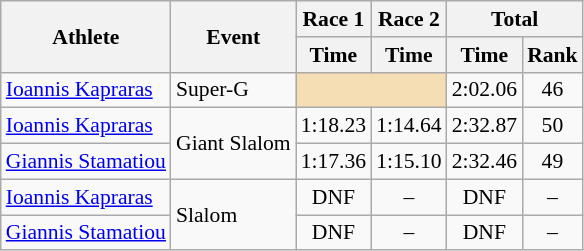<table class="wikitable" style="font-size:90%">
<tr>
<th rowspan="2">Athlete</th>
<th rowspan="2">Event</th>
<th>Race 1</th>
<th>Race 2</th>
<th colspan="2">Total</th>
</tr>
<tr>
<th>Time</th>
<th>Time</th>
<th>Time</th>
<th>Rank</th>
</tr>
<tr>
<td><a href='#'>Ioannis Kapraras</a></td>
<td>Super-G</td>
<td colspan="2" bgcolor="wheat"></td>
<td align="center">2:02.06</td>
<td align="center">46</td>
</tr>
<tr>
<td><a href='#'>Ioannis Kapraras</a></td>
<td rowspan="2">Giant Slalom</td>
<td align="center">1:18.23</td>
<td align="center">1:14.64</td>
<td align="center">2:32.87</td>
<td align="center">50</td>
</tr>
<tr>
<td><a href='#'>Giannis Stamatiou</a></td>
<td align="center">1:17.36</td>
<td align="center">1:15.10</td>
<td align="center">2:32.46</td>
<td align="center">49</td>
</tr>
<tr>
<td><a href='#'>Ioannis Kapraras</a></td>
<td rowspan="2">Slalom</td>
<td align="center">DNF</td>
<td align="center">–</td>
<td align="center">DNF</td>
<td align="center">–</td>
</tr>
<tr>
<td><a href='#'>Giannis Stamatiou</a></td>
<td align="center">DNF</td>
<td align="center">–</td>
<td align="center">DNF</td>
<td align="center">–</td>
</tr>
</table>
